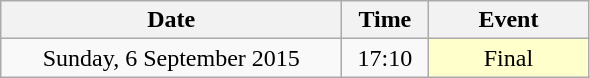<table class = "wikitable" style="text-align:center;">
<tr>
<th width=220>Date</th>
<th width=50>Time</th>
<th width=100>Event</th>
</tr>
<tr>
<td>Sunday, 6 September 2015</td>
<td>17:10</td>
<td bgcolor=ffffcc>Final</td>
</tr>
</table>
